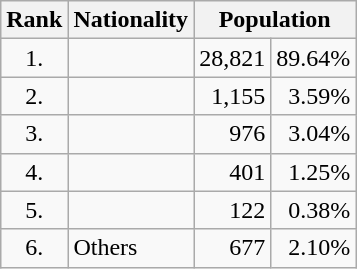<table class="wikitable">
<tr>
<th>Rank</th>
<th>Nationality</th>
<th colspan=2 style="text-align: center;">Population</th>
</tr>
<tr>
<td style="text-align: center;">1.</td>
<td></td>
<td style="text-align: right;">28,821</td>
<td style="text-align: right;">89.64%</td>
</tr>
<tr>
<td style="text-align: center;">2.</td>
<td></td>
<td style="text-align: right;">1,155</td>
<td style="text-align: right;">3.59%</td>
</tr>
<tr>
<td style="text-align: center;">3.</td>
<td></td>
<td style="text-align: right;">976</td>
<td style="text-align: right;">3.04%</td>
</tr>
<tr>
<td style="text-align: center;">4.</td>
<td></td>
<td style="text-align: right;">401</td>
<td style="text-align: right;">1.25%</td>
</tr>
<tr>
<td style="text-align: center;">5.</td>
<td></td>
<td style="text-align: right;">122</td>
<td style="text-align: right;">0.38%</td>
</tr>
<tr>
<td style="text-align: center;">6.</td>
<td>Others</td>
<td style="text-align: right;">677</td>
<td style="text-align: right;">2.10%</td>
</tr>
</table>
